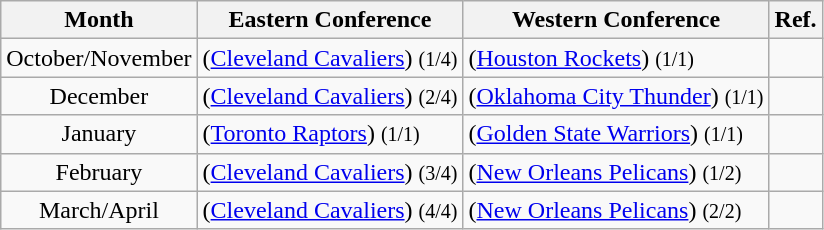<table class="wikitable sortable" style="text-align:left">
<tr>
<th>Month</th>
<th>Eastern Conference</th>
<th>Western Conference</th>
<th class=unsortable>Ref.</th>
</tr>
<tr>
<td align=center>October/November</td>
<td> (<a href='#'>Cleveland Cavaliers</a>) <small>(1/4)</small></td>
<td> (<a href='#'>Houston Rockets</a>) <small>(1/1)</small></td>
<td align=center></td>
</tr>
<tr>
<td align=center>December</td>
<td> (<a href='#'>Cleveland Cavaliers</a>) <small>(2/4)</small></td>
<td> (<a href='#'>Oklahoma City Thunder</a>) <small>(1/1)</small></td>
<td align=center></td>
</tr>
<tr>
<td align=center>January</td>
<td> (<a href='#'>Toronto Raptors</a>) <small>(1/1)</small></td>
<td> (<a href='#'>Golden State Warriors</a>) <small>(1/1)</small></td>
<td align=center></td>
</tr>
<tr>
<td align=center>February</td>
<td> (<a href='#'>Cleveland Cavaliers</a>) <small>(3/4)</small></td>
<td> (<a href='#'>New Orleans Pelicans</a>) <small>(1/2)</small></td>
<td align=center></td>
</tr>
<tr>
<td align=center>March/April</td>
<td> (<a href='#'>Cleveland Cavaliers</a>) <small>(4/4)</small></td>
<td> (<a href='#'>New Orleans Pelicans</a>) <small>(2/2)</small></td>
<td align=center></td>
</tr>
</table>
